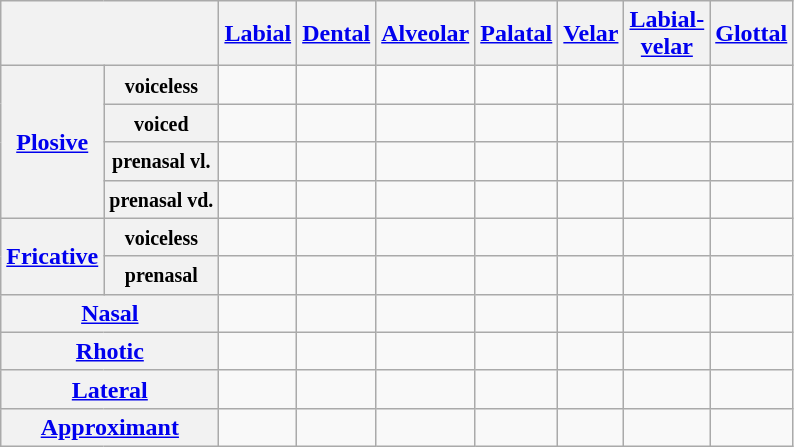<table class="wikitable" style="text-align:center">
<tr>
<th colspan="2"></th>
<th><a href='#'>Labial</a></th>
<th><a href='#'>Dental</a></th>
<th><a href='#'>Alveolar</a></th>
<th><a href='#'>Palatal</a></th>
<th><a href='#'>Velar</a></th>
<th><a href='#'>Labial-<br>velar</a></th>
<th><a href='#'>Glottal</a></th>
</tr>
<tr>
<th rowspan="4"><a href='#'>Plosive</a></th>
<th><small>voiceless</small></th>
<td></td>
<td></td>
<td></td>
<td></td>
<td></td>
<td></td>
<td></td>
</tr>
<tr>
<th><small>voiced</small></th>
<td></td>
<td></td>
<td></td>
<td></td>
<td></td>
<td></td>
<td></td>
</tr>
<tr>
<th><small>prenasal vl.</small></th>
<td></td>
<td></td>
<td></td>
<td></td>
<td></td>
<td></td>
<td></td>
</tr>
<tr>
<th><small>prenasal vd.</small></th>
<td></td>
<td></td>
<td></td>
<td></td>
<td></td>
<td></td>
<td></td>
</tr>
<tr>
<th rowspan="2"><a href='#'>Fricative</a></th>
<th><small>voiceless</small></th>
<td></td>
<td></td>
<td></td>
<td></td>
<td></td>
<td></td>
<td></td>
</tr>
<tr>
<th><small>prenasal</small></th>
<td></td>
<td></td>
<td></td>
<td></td>
<td></td>
<td></td>
<td></td>
</tr>
<tr>
<th colspan="2"><a href='#'>Nasal</a></th>
<td></td>
<td></td>
<td></td>
<td></td>
<td></td>
<td></td>
<td></td>
</tr>
<tr>
<th colspan="2"><a href='#'>Rhotic</a></th>
<td></td>
<td></td>
<td></td>
<td></td>
<td></td>
<td></td>
<td></td>
</tr>
<tr>
<th colspan="2"><a href='#'>Lateral</a></th>
<td></td>
<td></td>
<td></td>
<td></td>
<td></td>
<td></td>
<td></td>
</tr>
<tr>
<th colspan="2"><a href='#'>Approximant</a></th>
<td></td>
<td></td>
<td></td>
<td></td>
<td></td>
<td></td>
<td></td>
</tr>
</table>
